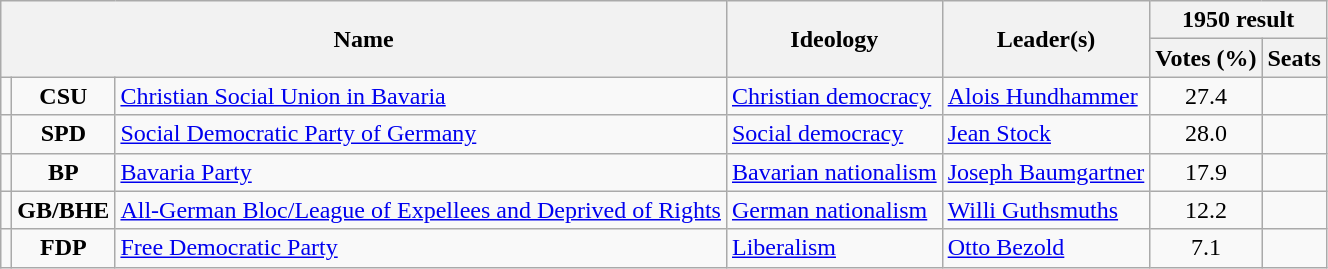<table class="wikitable">
<tr>
<th rowspan=2 colspan=3>Name</th>
<th rowspan=2>Ideology</th>
<th rowspan=2>Leader(s)</th>
<th colspan=2>1950 result</th>
</tr>
<tr>
<th>Votes (%)</th>
<th>Seats</th>
</tr>
<tr>
<td bgcolor=></td>
<td align=center><strong>CSU</strong></td>
<td><a href='#'>Christian Social Union in Bavaria</a><br></td>
<td><a href='#'>Christian democracy</a></td>
<td><a href='#'>Alois Hundhammer</a></td>
<td align=center>27.4</td>
<td></td>
</tr>
<tr>
<td bgcolor=></td>
<td align=center><strong>SPD</strong></td>
<td><a href='#'>Social Democratic Party of Germany</a><br></td>
<td><a href='#'>Social democracy</a></td>
<td><a href='#'>Jean Stock</a></td>
<td align=center>28.0</td>
<td></td>
</tr>
<tr>
<td bgcolor=></td>
<td align=center><strong>BP</strong></td>
<td><a href='#'>Bavaria Party</a><br></td>
<td><a href='#'>Bavarian nationalism</a></td>
<td><a href='#'>Joseph Baumgartner</a></td>
<td align=center>17.9</td>
<td></td>
</tr>
<tr>
<td bgcolor=></td>
<td align=center><strong>GB/BHE</strong></td>
<td><a href='#'>All-German Bloc/League of Expellees and Deprived of Rights</a><br></td>
<td><a href='#'>German nationalism</a></td>
<td><a href='#'>Willi Guthsmuths</a></td>
<td align=center>12.2</td>
<td></td>
</tr>
<tr>
<td bgcolor=></td>
<td align=center><strong>FDP</strong></td>
<td><a href='#'>Free Democratic Party</a><br></td>
<td><a href='#'>Liberalism</a></td>
<td><a href='#'>Otto Bezold</a></td>
<td align=center>7.1</td>
<td></td>
</tr>
</table>
